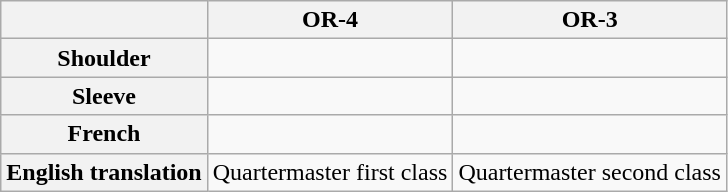<table class="wikitable plainrowheaders" style="text-align:center;" border="1">
<tr>
<th></th>
<th>OR-4</th>
<th>OR-3</th>
</tr>
<tr>
<th>Shoulder</th>
<td></td>
<td></td>
</tr>
<tr>
<th>Sleeve</th>
<td></td>
<td></td>
</tr>
<tr>
<th>French</th>
<td></td>
<td></td>
</tr>
<tr>
<th>English translation</th>
<td>Quartermaster first class</td>
<td>Quartermaster second class</td>
</tr>
</table>
